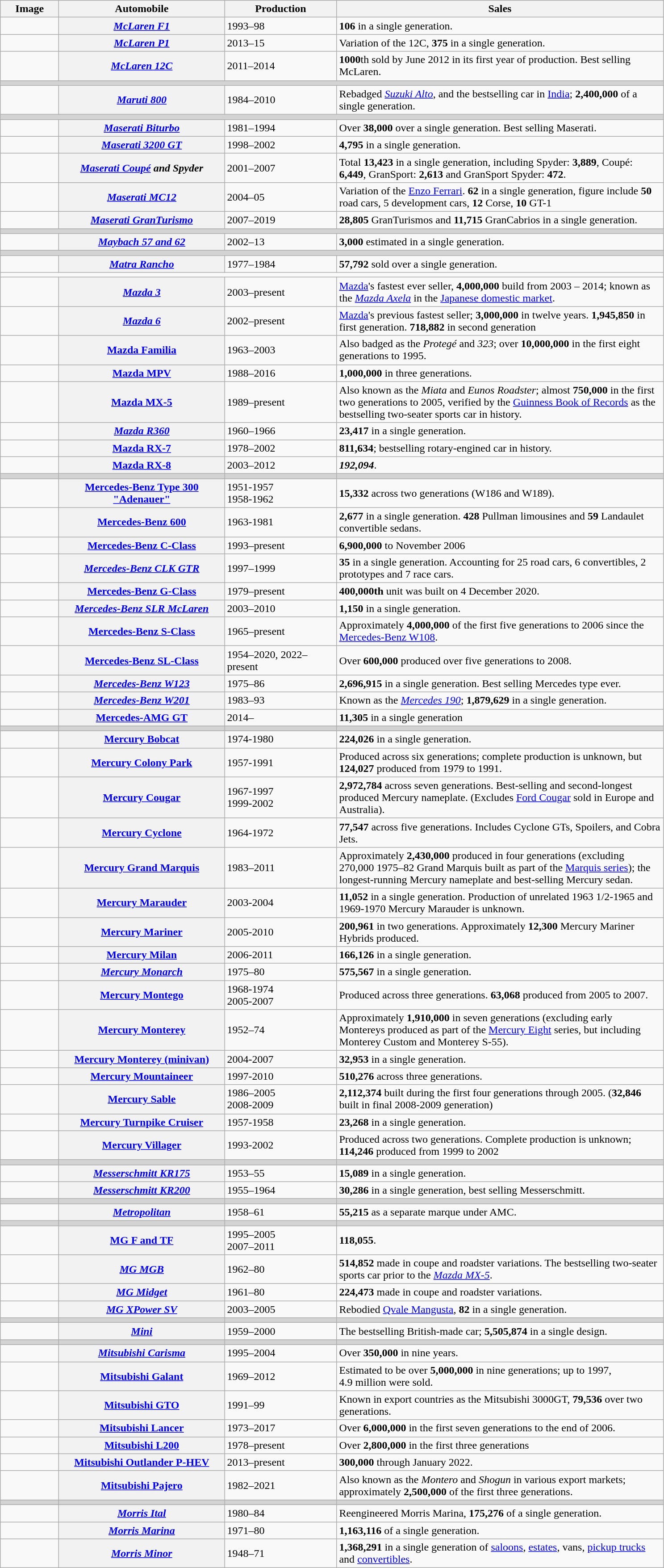<table class="wikitable">
<tr>
<th style="width:5em">Image</th>
<th style="width:15em">Automobile</th>
<th style="width:10em">Production</th>
<th style="width:30em">Sales</th>
</tr>
<tr>
<td></td>
<th><em><a href='#'>McLaren F1</a></em></th>
<td>1993–98</td>
<td><strong>106</strong> in a single generation.</td>
</tr>
<tr>
<td></td>
<th><em><a href='#'>McLaren P1</a></em></th>
<td>2013–15</td>
<td>Variation of the 12C, <strong>375</strong> in a single generation.</td>
</tr>
<tr>
<td></td>
<th><em><a href='#'>McLaren 12C</a></em></th>
<td>2011–2014</td>
<td><strong>1000</strong>th sold by June 2012 in its first year of production. Best selling McLaren.</td>
</tr>
<tr style="background:lightgrey;">
<td colspan="4"></td>
</tr>
<tr>
<td></td>
<th><em><a href='#'>Maruti 800</a></em></th>
<td>1984–2010</td>
<td>Rebadged <em><a href='#'>Suzuki Alto</a></em>, and the bestselling car in <a href='#'>India</a>; <strong>2,400,000</strong> of a single generation.</td>
</tr>
<tr style="background:lightgrey;">
<td colspan="4"></td>
</tr>
<tr>
<td></td>
<th><em><a href='#'>Maserati Biturbo</a></em></th>
<td>1981–1994</td>
<td>Over <strong>38,000</strong> over a single generation. Best selling Maserati.</td>
</tr>
<tr>
<td></td>
<th><em><a href='#'>Maserati 3200 GT</a></em></th>
<td>1998–2002</td>
<td><strong>4,795</strong> in a single generation.</td>
</tr>
<tr>
<td></td>
<th><em><a href='#'>Maserati Coupé</a> and Spyder</em></th>
<td>2001–2007</td>
<td>Total <strong>13,423</strong> in a single generation, including Spyder: <strong>3,889</strong>, Coupé: <strong>6,449</strong>, GranSport: <strong>2,613</strong> and GranSport Spyder: <strong>472</strong>.</td>
</tr>
<tr>
<td></td>
<th><em><a href='#'>Maserati MC12</a></em></th>
<td>2004–05</td>
<td>Variation of the <a href='#'>Enzo Ferrari</a>. <strong>62</strong> in a single generation, figure include <strong>50</strong> road cars, 5 development cars, <strong>12</strong> Corse, <strong>10</strong> GT-1</td>
</tr>
<tr>
<td></td>
<th><em><a href='#'>Maserati GranTurismo</a></em></th>
<td>2007–2019</td>
<td><strong>28,805</strong> GranTurismos and <strong>11,715</strong> GranCabrios in a single generation.</td>
</tr>
<tr style="background:lightgrey;">
<td colspan="4"></td>
</tr>
<tr>
<td></td>
<th><em><a href='#'>Maybach 57 and 62</a></em></th>
<td>2002–13</td>
<td><strong>3,000</strong> estimated in a single generation.</td>
</tr>
<tr style="background:lightgrey;">
<td colspan="4"></td>
</tr>
<tr>
<td></td>
<th><strong><em><a href='#'>Matra Rancho</a></em></strong></th>
<td>1977–1984</td>
<td><strong>57,792</strong> sold over a single generation.</td>
</tr>
<tr>
<td colspan="4"></td>
</tr>
<tr>
<td></td>
<th><em><a href='#'>Mazda 3</a></em></th>
<td>2003–present</td>
<td><a href='#'>Mazda</a>'s fastest ever seller, <strong>4,000,000</strong> build from 2003 – 2014; known as the <em><a href='#'>Mazda Axela</a></em> in the <a href='#'>Japanese domestic market</a>.</td>
</tr>
<tr>
<td></td>
<th><em><a href='#'>Mazda 6</a></em></th>
<td>2002–present</td>
<td><a href='#'>Mazda</a>'s previous fastest seller; <strong>3,000,000</strong> in twelve years. <strong>1,945,850</strong> in first generation. <strong>718,882</strong> in second generation</td>
</tr>
<tr>
<td></td>
<th><a href='#'>Mazda Familia</a></th>
<td>1963–2003</td>
<td>Also badged as the <em>Protegé</em> and <em>323</em>; over <strong>10,000,000</strong> in the first eight generations to 1995.</td>
</tr>
<tr>
<td></td>
<th><a href='#'>Mazda MPV</a></th>
<td>1988–2016</td>
<td><strong>1,000,000</strong> in three generations.</td>
</tr>
<tr>
<td></td>
<th><a href='#'>Mazda MX-5</a></th>
<td>1989–present</td>
<td>Also known as the <em>Miata</em> and <em>Eunos Roadster</em>; almost <strong>750,000</strong> in the first two generations to 2005, verified by the <a href='#'>Guinness Book of Records</a> as the bestselling two-seater sports car in history.</td>
</tr>
<tr>
<td></td>
<th><em><a href='#'>Mazda R360</a></em></th>
<td>1960–1966</td>
<td><strong>23,417</strong> in a single generation.</td>
</tr>
<tr>
<td></td>
<th><a href='#'>Mazda RX-7</a></th>
<td>1978–2002</td>
<td><strong>811,634</strong>; bestselling rotary-engined car in history.</td>
</tr>
<tr>
<td></td>
<th><a href='#'>Mazda RX-8</a></th>
<td>2003–2012</td>
<td><strong><em>192,094</em></strong>.</td>
</tr>
<tr style="background:lightgrey;">
<td></td>
<td></td>
<td></td>
<td></td>
</tr>
<tr>
<td></td>
<th><a href='#'><strong>Mercedes-Benz Type 300 "Adenauer"</strong></a></th>
<td>1951-1957<br>1958-1962</td>
<td><strong>15,332</strong> across two generations (W186 and W189).</td>
</tr>
<tr>
<td></td>
<th><a href='#'>Mercedes-Benz 600</a></th>
<td>1963-1981</td>
<td><strong>2,677</strong> in a single generation.  <strong>428</strong> Pullman limousines and <strong>59</strong> Landaulet convertible sedans.</td>
</tr>
<tr>
<td></td>
<th><a href='#'>Mercedes-Benz C-Class</a></th>
<td>1993–present</td>
<td><strong>6,900,000</strong> to November 2006</td>
</tr>
<tr>
<td></td>
<th><em><a href='#'>Mercedes-Benz CLK GTR</a></em></th>
<td>1997–1999</td>
<td><strong>35</strong> in a single generation. Accounting for 25 road cars, 6 convertibles, 2 prototypes and 7 race cars.</td>
</tr>
<tr>
<td></td>
<th><a href='#'>Mercedes-Benz G-Class</a></th>
<td>1979–present</td>
<td><strong>400,000th</strong> unit was built on 4 December 2020.</td>
</tr>
<tr>
<td></td>
<th><em><a href='#'>Mercedes-Benz SLR McLaren</a></em></th>
<td>2003–2010</td>
<td><strong>1,150</strong> in a single generation.</td>
</tr>
<tr>
<td></td>
<th><a href='#'>Mercedes-Benz S-Class</a></th>
<td>1965–present</td>
<td>Approximately <strong>4,000,000</strong> of the first five generations to 2006 since the <a href='#'>Mercedes-Benz W108</a>.</td>
</tr>
<tr>
<td></td>
<th><strong><a href='#'>Mercedes-Benz SL-Class</a></strong></th>
<td>1954–2020, 2022–present</td>
<td>Over <strong>600,000</strong> produced over five generations to 2008.</td>
</tr>
<tr>
<td></td>
<th><em><a href='#'>Mercedes-Benz W123</a></em></th>
<td>1975–86</td>
<td><strong>2,696,915</strong> in a single generation. Best selling Mercedes type ever.</td>
</tr>
<tr>
<td></td>
<th><em><a href='#'>Mercedes-Benz W201</a></em></th>
<td>1983–93</td>
<td>Known as the <em><a href='#'>Mercedes 190</a></em>; <strong>1,879,629</strong> in a single generation.</td>
</tr>
<tr>
<td></td>
<th><a href='#'>Mercedes-AMG GT</a></th>
<td>2014–</td>
<td><strong>11,305</strong> in a single generation</td>
</tr>
<tr style="background:lightgrey;">
<td></td>
<td></td>
<td></td>
<td></td>
</tr>
<tr>
<td></td>
<th><a href='#'>Mercury Bobcat</a></th>
<td>1974-1980</td>
<td><strong>224,026</strong> in a single generation.</td>
</tr>
<tr>
<td></td>
<th><a href='#'>Mercury Colony Park</a></th>
<td>1957-1991</td>
<td>Produced across six generations; complete production is unknown, but <strong>124,027</strong> produced from 1979 to 1991.</td>
</tr>
<tr>
<td></td>
<th><a href='#'>Mercury Cougar</a></th>
<td>1967-1997<br>1999-2002</td>
<td><strong>2,972,784</strong> across seven generations.  Best-selling and second-longest produced Mercury nameplate.  (Excludes <a href='#'>Ford Cougar</a> sold in Europe and Australia).</td>
</tr>
<tr>
<td></td>
<th><a href='#'>Mercury Cyclone</a></th>
<td>1964-1972</td>
<td><strong>77,547</strong> across five generations.  Includes Cyclone GTs, Spoilers, and Cobra Jets.</td>
</tr>
<tr>
<td></td>
<th><a href='#'>Mercury Grand Marquis</a></th>
<td>1983–2011</td>
<td>Approximately <strong>2,430,000</strong> produced in four generations (excluding 270,000 1975–82 Grand Marquis built as part of the <a href='#'>Marquis series</a>); the longest-running Mercury nameplate and best-selling Mercury sedan.</td>
</tr>
<tr>
<td></td>
<th><a href='#'>Mercury Marauder</a></th>
<td>2003-2004</td>
<td><strong>11,052</strong> in a single generation.  Production of unrelated 1963 1/2-1965 and 1969-1970 Mercury Marauder is unknown.</td>
</tr>
<tr>
<td></td>
<th><a href='#'>Mercury Mariner</a></th>
<td>2005-2010</td>
<td><strong>200,961</strong> in two generations. Approximately <strong>12,300</strong> Mercury Mariner Hybrids produced.</td>
</tr>
<tr>
<td></td>
<th><a href='#'>Mercury Milan</a></th>
<td>2006-2011</td>
<td><strong>166,126</strong> in a single generation.</td>
</tr>
<tr>
<td></td>
<th><em><a href='#'>Mercury Monarch</a></em></th>
<td>1975–80</td>
<td><strong>575,567</strong> in a single generation.</td>
</tr>
<tr>
<td></td>
<th><a href='#'>Mercury Montego</a></th>
<td>1968-1974<br>2005-2007</td>
<td>Produced across three generations. <strong>63,068</strong> produced from 2005 to 2007.</td>
</tr>
<tr>
<td></td>
<th><a href='#'>Mercury Monterey</a></th>
<td>1952–74</td>
<td>Approximately <strong>1,910,000</strong> in seven generations (excluding early Montereys produced as part of the <a href='#'>Mercury Eight</a> series, but including Monterey Custom and Monterey S-55).</td>
</tr>
<tr>
<td></td>
<th><a href='#'>Mercury Monterey (minivan)</a></th>
<td>2004-2007</td>
<td><strong>32,953</strong> in a single generation.</td>
</tr>
<tr>
<td></td>
<th><a href='#'>Mercury Mountaineer</a></th>
<td>1997-2010</td>
<td><strong>510,276</strong> across three generations.</td>
</tr>
<tr>
<td></td>
<th><a href='#'>Mercury Sable</a></th>
<td>1986–2005<br>2008-2009</td>
<td><strong>2,112,374</strong> built during the first four generations through 2005. (<strong>32,846</strong> built in final 2008-2009 generation)</td>
</tr>
<tr>
<td></td>
<th><a href='#'>Mercury Turnpike Cruiser</a></th>
<td>1957-1958</td>
<td><strong>23,268</strong> in a single generation.</td>
</tr>
<tr>
<td></td>
<th><a href='#'>Mercury Villager</a></th>
<td>1993-2002</td>
<td>Produced across two generations.  Complete production is unknown; <strong>114,246</strong> produced from 1999 to 2002</td>
</tr>
<tr style="background:lightgrey;">
<td></td>
<td></td>
<td></td>
<td></td>
</tr>
<tr>
<td></td>
<th><em><a href='#'>Messerschmitt KR175</a></em></th>
<td>1953–55</td>
<td><strong>15,089</strong> in a single generation.</td>
</tr>
<tr>
<td></td>
<th><em><a href='#'>Messerschmitt KR200</a></em></th>
<td>1955–1964</td>
<td><strong>30,286</strong> in a single generation, best selling Messerschmitt.</td>
</tr>
<tr style="background:lightgrey;">
<td></td>
<td></td>
<td></td>
<td></td>
</tr>
<tr>
<td></td>
<th><em><a href='#'>Metropolitan</a></em></th>
<td>1958–61</td>
<td><strong>55,215</strong> as a separate marque under AMC.</td>
</tr>
<tr style="background:lightgrey;">
<td></td>
<td></td>
<td></td>
<td></td>
</tr>
<tr>
<td></td>
<th><a href='#'>MG F and TF</a></th>
<td>1995–2005<br>2007–2011</td>
<td><strong>118,055</strong>.</td>
</tr>
<tr>
<td></td>
<th><em><a href='#'>MG MGB</a></em></th>
<td>1962–80</td>
<td><strong>514,852</strong> made in coupe and roadster variations. The bestselling two-seater sports car prior to the <em><a href='#'>Mazda MX-5</a></em>.</td>
</tr>
<tr>
<td></td>
<th><em><a href='#'>MG Midget</a></em></th>
<td>1961–80</td>
<td><strong>224,473</strong> made in coupe and roadster variations.</td>
</tr>
<tr>
<td></td>
<th><em><a href='#'>MG XPower SV</a></em></th>
<td>2003–2005</td>
<td>Rebodied <a href='#'>Qvale Mangusta</a>, <strong>82</strong> in a single generation.</td>
</tr>
<tr style="background:lightgrey;">
<td></td>
<td></td>
<td></td>
<td></td>
</tr>
<tr>
<td></td>
<th><em><a href='#'>Mini</a></em></th>
<td>1959–2000</td>
<td>The bestselling British-made car; <strong>5,505,874</strong> in a single design.</td>
</tr>
<tr style="background:lightgrey;">
<td></td>
<td></td>
<td></td>
<td></td>
</tr>
<tr>
<td></td>
<th><em><a href='#'>Mitsubishi Carisma</a></em></th>
<td>1995–2004</td>
<td>Over <strong>350,000</strong> in nine years.</td>
</tr>
<tr>
<td></td>
<th><a href='#'>Mitsubishi Galant</a></th>
<td>1969–2012</td>
<td>Estimated to be over <strong>5,000,000</strong> in nine generations; up to 1997, 4.9 million were sold.</td>
</tr>
<tr>
<td></td>
<th><a href='#'>Mitsubishi GTO</a></th>
<td>1991–99</td>
<td>Known in export countries as the Mitsubishi 3000GT, <strong>79,536</strong> over two generations.</td>
</tr>
<tr>
<td></td>
<th><a href='#'>Mitsubishi Lancer</a></th>
<td>1973–2017</td>
<td>Over <strong>6,000,000</strong> in the first seven generations to the end of 2006.</td>
</tr>
<tr>
<td></td>
<th><a href='#'>Mitsubishi L200</a></th>
<td>1978–present</td>
<td>Over <strong>2,800,000</strong> in the first three generations</td>
</tr>
<tr>
<td></td>
<th><a href='#'>Mitsubishi Outlander P-HEV</a></th>
<td>2013–present</td>
<td><strong>300,000</strong> through January 2022.</td>
</tr>
<tr>
<td></td>
<th><a href='#'>Mitsubishi Pajero</a></th>
<td>1982–2021</td>
<td>Also known as the <em>Montero</em> and <em>Shogun</em> in various export markets; approximately <strong>2,500,000</strong> of the first three generations.</td>
</tr>
<tr style="background:lightgrey;">
<td></td>
<td></td>
<td></td>
<td></td>
</tr>
<tr>
<td></td>
<th><em><a href='#'>Morris Ital</a></em></th>
<td>1980–84</td>
<td>Reengineered Morris Marina, <strong>175,276</strong> of a single generation.</td>
</tr>
<tr>
<td></td>
<th><em><a href='#'>Morris Marina</a></em></th>
<td>1971–80</td>
<td><strong>1,163,116</strong> of a single generation.</td>
</tr>
<tr>
<td></td>
<th><em><a href='#'>Morris Minor</a></em></th>
<td>1948–71</td>
<td><strong>1,368,291</strong> in a single generation of <a href='#'>saloons</a>, <a href='#'>estates</a>, vans, <a href='#'>pickup trucks</a> and <a href='#'>convertibles</a>.<br></td>
</tr>
</table>
